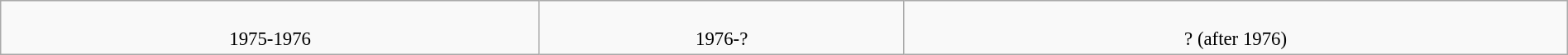<table class="wikitable collapsible" style="text-align: center; font-size:95%;" width=100%>
<tr>
<td align=center><br>1975-1976</td>
<td align=center><br>1976-?</td>
<td align=center><br>? (after 1976)</td>
</tr>
</table>
